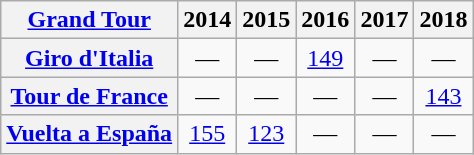<table class="wikitable plainrowheaders">
<tr>
<th scope="col"><a href='#'>Grand Tour</a></th>
<th scope="col">2014</th>
<th scope="col">2015</th>
<th scope="col">2016</th>
<th scope="col">2017</th>
<th scope="col">2018</th>
</tr>
<tr style="text-align:center;">
<th scope="row"> <a href='#'>Giro d'Italia</a></th>
<td>—</td>
<td>—</td>
<td><a href='#'>149</a></td>
<td>—</td>
<td>—</td>
</tr>
<tr style="text-align:center;">
<th scope="row"> <a href='#'>Tour de France</a></th>
<td>—</td>
<td>—</td>
<td>—</td>
<td>—</td>
<td><a href='#'>143</a></td>
</tr>
<tr style="text-align:center;">
<th scope="row"> <a href='#'>Vuelta a España</a></th>
<td><a href='#'>155</a></td>
<td><a href='#'>123</a></td>
<td>—</td>
<td>—</td>
<td>—</td>
</tr>
</table>
